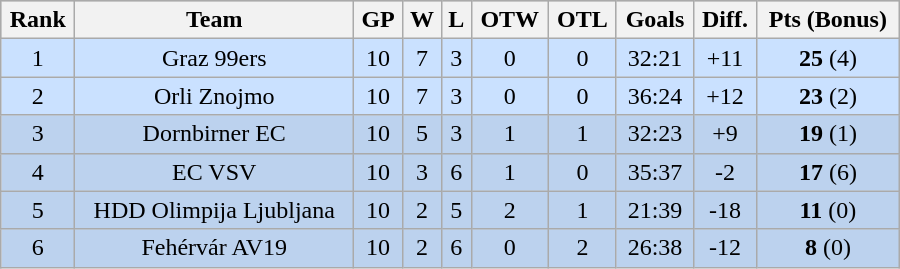<table class="wikitable" width="600px" style="text-align: center;">
<tr style="background-color:#c0c0c0;">
<th>Rank</th>
<th>Team</th>
<th>GP</th>
<th>W</th>
<th>L</th>
<th>OTW</th>
<th>OTL</th>
<th>Goals</th>
<th>Diff.</th>
<th>Pts (Bonus)</th>
</tr>
<tr bgcolor="#CAE1FF">
<td>1</td>
<td>Graz 99ers</td>
<td>10</td>
<td>7</td>
<td>3</td>
<td>0</td>
<td>0</td>
<td>32:21</td>
<td>+11</td>
<td><strong>25</strong> (4)</td>
</tr>
<tr bgcolor="#CAE1FF">
<td>2</td>
<td>Orli Znojmo</td>
<td>10</td>
<td>7</td>
<td>3</td>
<td>0</td>
<td>0</td>
<td>36:24</td>
<td>+12</td>
<td><strong>23</strong> (2)</td>
</tr>
<tr bgcolor="#BCD2EE">
<td>3</td>
<td>Dornbirner EC</td>
<td>10</td>
<td>5</td>
<td>3</td>
<td>1</td>
<td>1</td>
<td>32:23</td>
<td>+9</td>
<td><strong>19</strong> (1)</td>
</tr>
<tr bgcolor="#BCD2EE">
<td>4</td>
<td>EC VSV</td>
<td>10</td>
<td>3</td>
<td>6</td>
<td>1</td>
<td>0</td>
<td>35:37</td>
<td>-2</td>
<td><strong>17</strong> (6)</td>
</tr>
<tr bgcolor="#BCD2EE">
<td>5</td>
<td>HDD Olimpija Ljubljana</td>
<td>10</td>
<td>2</td>
<td>5</td>
<td>2</td>
<td>1</td>
<td>21:39</td>
<td>-18</td>
<td><strong>11</strong> (0)</td>
</tr>
<tr bgcolor="#BCD2EE">
<td>6</td>
<td>Fehérvár AV19</td>
<td>10</td>
<td>2</td>
<td>6</td>
<td>0</td>
<td>2</td>
<td>26:38</td>
<td>-12</td>
<td><strong>8</strong> (0)</td>
</tr>
</table>
